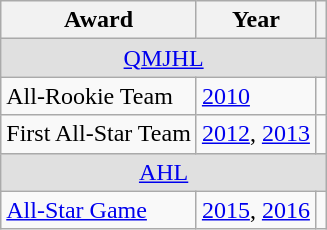<table class="wikitable">
<tr>
<th>Award</th>
<th>Year</th>
<th></th>
</tr>
<tr ALIGN="center" bgcolor="#e0e0e0">
<td colspan="3"><a href='#'>QMJHL</a></td>
</tr>
<tr>
<td>All-Rookie Team</td>
<td><a href='#'>2010</a></td>
<td></td>
</tr>
<tr>
<td>First All-Star Team</td>
<td><a href='#'>2012</a>, <a href='#'>2013</a></td>
<td></td>
</tr>
<tr ALIGN="center" bgcolor="#e0e0e0">
<td colspan="3"><a href='#'>AHL</a></td>
</tr>
<tr>
<td><a href='#'>All-Star Game</a></td>
<td><a href='#'>2015</a>, <a href='#'>2016</a></td>
<td></td>
</tr>
</table>
